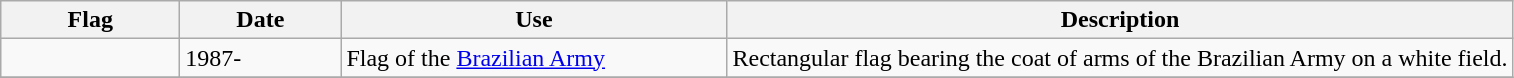<table class="wikitable" style="background: #f9f9f9">
<tr>
<th width="112">Flag</th>
<th width="100">Date</th>
<th width="250">Use</th>
<th>Description</th>
</tr>
<tr>
<td></td>
<td>1987-</td>
<td>Flag of the <a href='#'>Brazilian Army</a></td>
<td>Rectangular flag bearing the coat of arms of the Brazilian Army on a white field.</td>
</tr>
<tr>
</tr>
</table>
